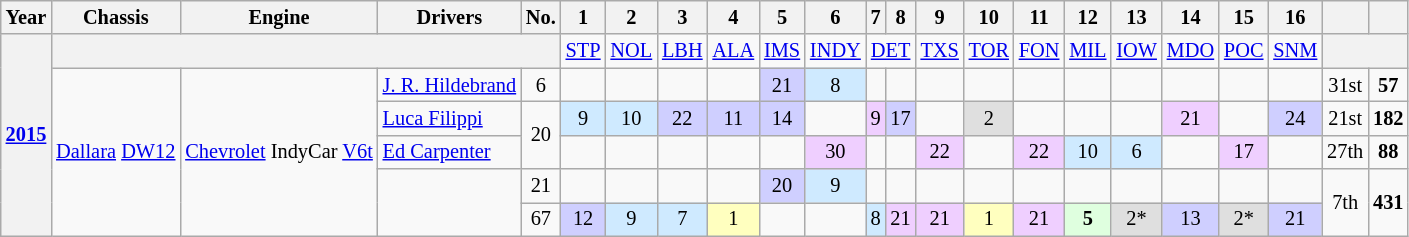<table class="wikitable" style="text-align:center; font-size:85%">
<tr>
<th>Year</th>
<th>Chassis</th>
<th>Engine</th>
<th>Drivers</th>
<th>No.</th>
<th>1</th>
<th>2</th>
<th>3</th>
<th>4</th>
<th>5</th>
<th>6</th>
<th>7</th>
<th>8</th>
<th>9</th>
<th>10</th>
<th>11</th>
<th>12</th>
<th>13</th>
<th>14</th>
<th>15</th>
<th>16</th>
<th></th>
<th></th>
</tr>
<tr>
<th rowspan="6"><a href='#'>2015</a></th>
<th colspan=4></th>
<td><a href='#'>STP</a></td>
<td><a href='#'>NOL</a></td>
<td><a href='#'>LBH</a></td>
<td><a href='#'>ALA</a></td>
<td><a href='#'>IMS</a></td>
<td><a href='#'>INDY</a></td>
<td colspan=2><a href='#'>DET</a></td>
<td><a href='#'>TXS</a></td>
<td><a href='#'>TOR</a></td>
<td><a href='#'>FON</a></td>
<td><a href='#'>MIL</a></td>
<td><a href='#'>IOW</a></td>
<td><a href='#'>MDO</a></td>
<td><a href='#'>POC</a></td>
<td><a href='#'>SNM</a></td>
<th colspan=2></th>
</tr>
<tr>
<td rowspan="5"><a href='#'>Dallara</a> <a href='#'>DW12</a></td>
<td rowspan="5"><a href='#'>Chevrolet</a> IndyCar <a href='#'>V6</a><a href='#'>t</a></td>
<td align="left"> <a href='#'>J. R. Hildebrand</a></td>
<td>6</td>
<td></td>
<td></td>
<td></td>
<td></td>
<td style="background:#CFCFFF;">21</td>
<td style="background:#CFEAFF;">8</td>
<td></td>
<td></td>
<td></td>
<td></td>
<td></td>
<td></td>
<td></td>
<td></td>
<td></td>
<td></td>
<td>31st</td>
<td><strong>57</strong></td>
</tr>
<tr>
<td align="left"> <a href='#'>Luca Filippi</a></td>
<td rowspan="2">20</td>
<td style="background:#CFEAFF;">9</td>
<td style="background:#CFEAFF;">10</td>
<td style="background:#CFCFFF;">22</td>
<td style="background:#CFCFFF;">11</td>
<td style="background:#CFCFFF;">14</td>
<td></td>
<td style="background:#EFCFFF;">9</td>
<td style="background:#CFCFFF;">17</td>
<td></td>
<td style="background:#DFDFDF;">2</td>
<td></td>
<td></td>
<td></td>
<td style="background:#EFCFFF;">21</td>
<td></td>
<td style="background:#CFCFFF;">24</td>
<td>21st</td>
<td><strong>182</strong></td>
</tr>
<tr>
<td align="left"> <a href='#'>Ed Carpenter</a></td>
<td></td>
<td></td>
<td></td>
<td></td>
<td></td>
<td style="background:#EFCFFF;">30</td>
<td></td>
<td></td>
<td style="background:#EFCFFF;">22</td>
<td></td>
<td style="background:#EFCFFF;">22</td>
<td style="background:#CFEAFF;">10</td>
<td style="background:#CFEAFF;">6</td>
<td></td>
<td style="background:#EFCFFF;">17</td>
<td></td>
<td>27th</td>
<td><strong>88</strong></td>
</tr>
<tr>
<td rowspan="2"></td>
<td>21</td>
<td></td>
<td></td>
<td></td>
<td></td>
<td style="background:#CFCFFF;">20</td>
<td style="background:#CFEAFF;">9</td>
<td></td>
<td></td>
<td></td>
<td></td>
<td></td>
<td></td>
<td></td>
<td></td>
<td></td>
<td></td>
<td rowspan=2>7th</td>
<td rowspan=2><strong>431</strong></td>
</tr>
<tr>
<td>67</td>
<td style="background:#CFCFFF;">12</td>
<td style="background:#CFEAFF;">9</td>
<td style="background:#CFEAFF;">7</td>
<td style="background:#FFFFBF;">1</td>
<td></td>
<td></td>
<td style="background:#CFEAFF;">8</td>
<td style="background:#EFCFFF;">21</td>
<td style="background:#EFCFFF;">21</td>
<td style="background:#FFFFBF;">1</td>
<td style="background:#EFCFFF;">21</td>
<td style="background:#DFFFDF;"><strong>5</strong></td>
<td style="background:#DFDFDF;">2*</td>
<td style="background:#CFCFFF;">13</td>
<td style="background:#DFDFDF;">2*</td>
<td style="background:#CFCFFF;">21</td>
</tr>
</table>
